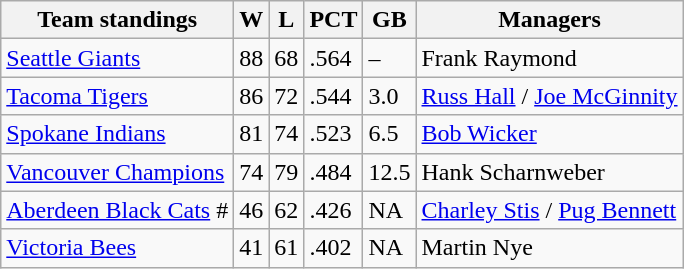<table class="wikitable">
<tr>
<th>Team standings</th>
<th>W</th>
<th>L</th>
<th>PCT</th>
<th>GB</th>
<th>Managers</th>
</tr>
<tr>
<td><a href='#'>Seattle Giants</a></td>
<td>88</td>
<td>68</td>
<td>.564</td>
<td>–</td>
<td>Frank Raymond</td>
</tr>
<tr>
<td><a href='#'>Tacoma Tigers</a></td>
<td>86</td>
<td>72</td>
<td>.544</td>
<td>3.0</td>
<td><a href='#'>Russ Hall</a> / <a href='#'>Joe McGinnity</a></td>
</tr>
<tr>
<td><a href='#'>Spokane Indians</a></td>
<td>81</td>
<td>74</td>
<td>.523</td>
<td>6.5</td>
<td><a href='#'>Bob Wicker</a></td>
</tr>
<tr>
<td><a href='#'>Vancouver Champions</a></td>
<td>74</td>
<td>79</td>
<td>.484</td>
<td>12.5</td>
<td>Hank Scharnweber</td>
</tr>
<tr>
<td><a href='#'>Aberdeen Black Cats</a> #</td>
<td>46</td>
<td>62</td>
<td>.426</td>
<td>NA</td>
<td><a href='#'>Charley Stis</a> / <a href='#'>Pug Bennett</a></td>
</tr>
<tr>
<td><a href='#'>Victoria Bees</a></td>
<td>41</td>
<td>61</td>
<td>.402</td>
<td>NA</td>
<td>Martin Nye</td>
</tr>
</table>
